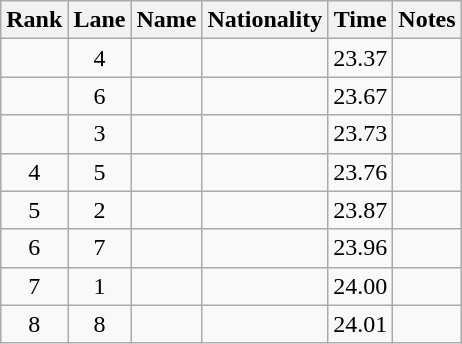<table class="wikitable sortable" style="text-align:center">
<tr>
<th>Rank</th>
<th>Lane</th>
<th>Name</th>
<th>Nationality</th>
<th>Time</th>
<th>Notes</th>
</tr>
<tr>
<td></td>
<td>4</td>
<td align="left"></td>
<td align="left"></td>
<td>23.37</td>
<td></td>
</tr>
<tr>
<td></td>
<td>6</td>
<td align="left"></td>
<td align="left"></td>
<td>23.67</td>
<td></td>
</tr>
<tr>
<td></td>
<td>3</td>
<td align="left"></td>
<td align="left"></td>
<td>23.73</td>
<td></td>
</tr>
<tr>
<td>4</td>
<td>5</td>
<td align="left"></td>
<td align="left"></td>
<td>23.76</td>
<td></td>
</tr>
<tr>
<td>5</td>
<td>2</td>
<td align="left"></td>
<td align="left"></td>
<td>23.87</td>
<td></td>
</tr>
<tr>
<td>6</td>
<td>7</td>
<td align="left"></td>
<td align="left"></td>
<td>23.96</td>
<td></td>
</tr>
<tr>
<td>7</td>
<td>1</td>
<td align="left"></td>
<td align="left"></td>
<td>24.00</td>
<td></td>
</tr>
<tr>
<td>8</td>
<td>8</td>
<td align="left"></td>
<td align="left"></td>
<td>24.01</td>
<td></td>
</tr>
</table>
